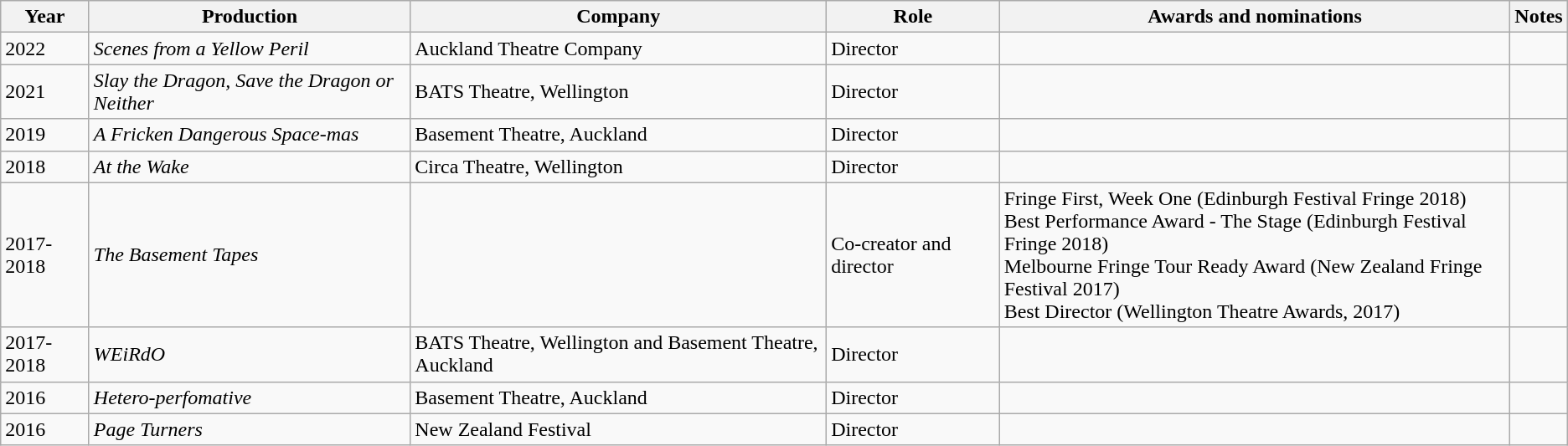<table class="wikitable">
<tr>
<th>Year</th>
<th>Production</th>
<th>Company</th>
<th>Role</th>
<th>Awards and nominations</th>
<th>Notes</th>
</tr>
<tr>
<td>2022</td>
<td><em>Scenes from a Yellow Peril</em></td>
<td>Auckland Theatre Company</td>
<td>Director</td>
<td></td>
<td></td>
</tr>
<tr>
<td>2021</td>
<td><em>Slay the Dragon, Save the Dragon or Neither</em></td>
<td>BATS Theatre, Wellington</td>
<td>Director</td>
<td></td>
<td></td>
</tr>
<tr>
<td>2019</td>
<td><em>A Fricken Dangerous Space-mas</em></td>
<td>Basement Theatre, Auckland</td>
<td>Director</td>
<td></td>
<td></td>
</tr>
<tr>
<td>2018</td>
<td><em>At the Wake</em></td>
<td>Circa Theatre, Wellington</td>
<td>Director</td>
<td></td>
<td></td>
</tr>
<tr>
<td>2017-2018</td>
<td><em>The Basement Tapes</em></td>
<td></td>
<td>Co-creator and director</td>
<td>Fringe First, Week One (Edinburgh Festival Fringe 2018)<br>Best Performance Award - The Stage (Edinburgh Festival Fringe 2018)<br>Melbourne Fringe Tour Ready Award (New Zealand Fringe Festival 2017)<br>Best Director (Wellington Theatre Awards, 2017)</td>
<td></td>
</tr>
<tr>
<td>2017-2018</td>
<td><em>WEiRdO</em></td>
<td>BATS Theatre, Wellington and Basement Theatre, Auckland</td>
<td>Director</td>
<td></td>
<td></td>
</tr>
<tr>
<td>2016</td>
<td><em>Hetero-perfomative</em></td>
<td>Basement Theatre, Auckland</td>
<td>Director</td>
<td></td>
<td></td>
</tr>
<tr>
<td>2016</td>
<td><em>Page Turners</em></td>
<td>New Zealand Festival</td>
<td>Director</td>
<td></td>
<td></td>
</tr>
</table>
